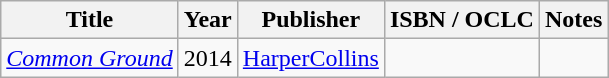<table class="wikitable">
<tr>
<th>Title</th>
<th>Year</th>
<th>Publisher</th>
<th>ISBN / OCLC</th>
<th>Notes</th>
</tr>
<tr>
<td><em><a href='#'>Common Ground</a></em></td>
<td>2014</td>
<td><a href='#'>HarperCollins</a></td>
<td> </td>
<td></td>
</tr>
</table>
